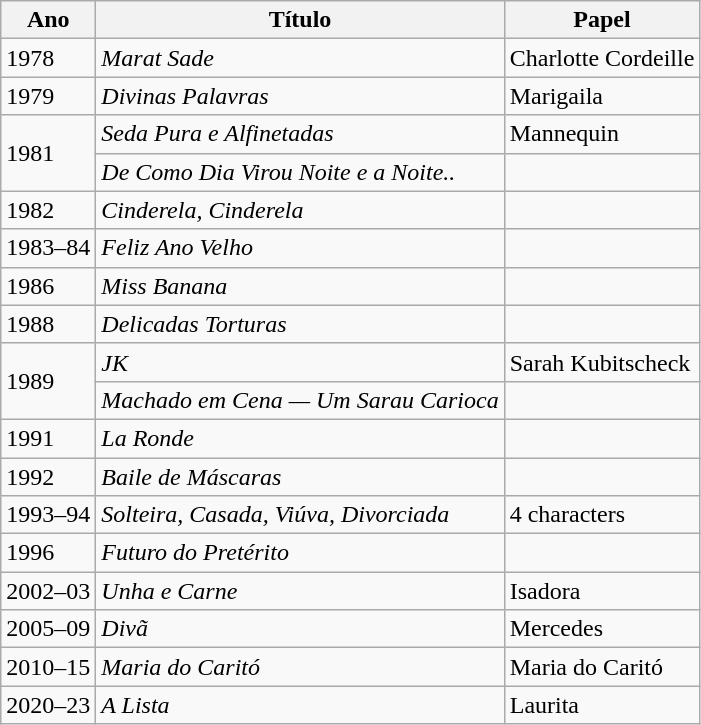<table class="wikitable">
<tr>
<th>Ano</th>
<th>Título</th>
<th>Papel</th>
</tr>
<tr>
<td>1978</td>
<td><em>Marat Sade</em></td>
<td>Charlotte Cordeille</td>
</tr>
<tr>
<td>1979</td>
<td><em>Divinas Palavras</em></td>
<td>Marigaila</td>
</tr>
<tr>
<td rowspan="2">1981</td>
<td><em>Seda Pura e Alfinetadas</em></td>
<td>Mannequin</td>
</tr>
<tr>
<td><em>De Como Dia Virou Noite e a Noite..</em></td>
<td></td>
</tr>
<tr>
<td>1982</td>
<td><em>Cinderela, Cinderela</em></td>
<td></td>
</tr>
<tr>
<td>1983–84</td>
<td><em>Feliz Ano Velho</em></td>
<td></td>
</tr>
<tr>
<td>1986</td>
<td><em>Miss Banana</em></td>
<td></td>
</tr>
<tr>
<td>1988</td>
<td><em>Delicadas Torturas</em></td>
<td></td>
</tr>
<tr>
<td rowspan="2">1989</td>
<td><em>JK</em></td>
<td>Sarah Kubitscheck</td>
</tr>
<tr>
<td><em>Machado em Cena — Um Sarau Carioca</em></td>
<td></td>
</tr>
<tr>
<td>1991</td>
<td><em>La Ronde</em> </td>
<td></td>
</tr>
<tr>
<td>1992</td>
<td><em>Baile de Máscaras</em></td>
<td></td>
</tr>
<tr>
<td>1993–94</td>
<td><em>Solteira, Casada, Viúva, Divorciada</em></td>
<td>4 characters</td>
</tr>
<tr>
<td>1996</td>
<td><em>Futuro do Pretérito</em></td>
<td></td>
</tr>
<tr>
<td>2002–03</td>
<td><em>Unha e Carne</em></td>
<td>Isadora</td>
</tr>
<tr>
<td>2005–09</td>
<td><em>Divã</em></td>
<td>Mercedes</td>
</tr>
<tr>
<td>2010–15</td>
<td><em>Maria do Caritó</em></td>
<td>Maria do Caritó</td>
</tr>
<tr>
<td>2020–23</td>
<td><em>A Lista</em></td>
<td>Laurita</td>
</tr>
</table>
